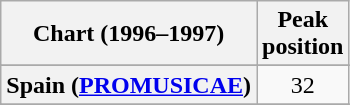<table class="wikitable sortable plainrowheaders" style="text-align:center">
<tr>
<th scope="col">Chart (1996–1997)</th>
<th scope="col">Peak<br>position</th>
</tr>
<tr>
</tr>
<tr>
</tr>
<tr>
</tr>
<tr>
</tr>
<tr>
</tr>
<tr>
<th scope="row">Spain (<a href='#'>PROMUSICAE</a>)</th>
<td>32</td>
</tr>
<tr>
</tr>
<tr>
</tr>
<tr>
</tr>
</table>
